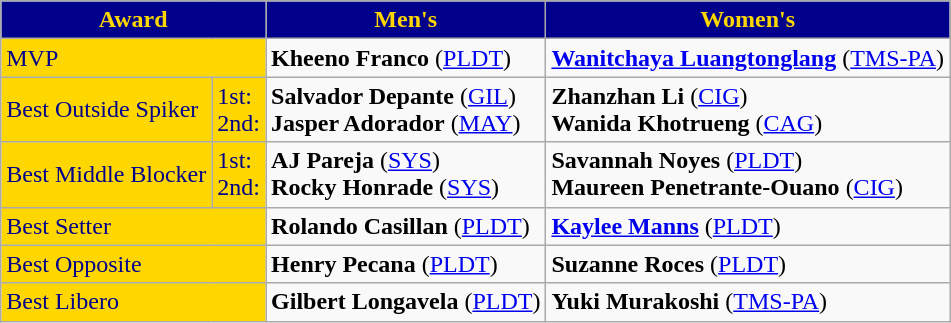<table class="wikitable">
<tr>
<th style="background:#00008B; color:#FFD700;" colspan="2">Award</th>
<th style="background:#00008B; color:#FFD700;">Men's</th>
<th style="background:#00008B; color:#FFD700;">Women's</th>
</tr>
<tr>
<td style="background:#FFD700; color:#00008B;" colspan="2">MVP</td>
<td> <strong>Kheeno Franco</strong> (<a href='#'>PLDT</a>)</td>
<td> <strong><a href='#'>Wanitchaya Luangtonglang</a></strong> (<a href='#'>TMS-PA</a>)</td>
</tr>
<tr>
<td style="background:#FFD700; color:#00008B;">Best Outside Spiker</td>
<td style="background:#FFD700; color:#00008B;">1st:<br>2nd:</td>
<td> <strong>Salvador Depante</strong> (<a href='#'>GIL</a>)<br> <strong>Jasper Adorador</strong> (<a href='#'>MAY</a>)</td>
<td> <strong>Zhanzhan Li</strong> (<a href='#'>CIG</a>)<br> <strong>Wanida Khotrueng</strong> (<a href='#'>CAG</a>)</td>
</tr>
<tr>
<td style="background:#FFD700; color:#00008B;">Best Middle Blocker</td>
<td style="background:#FFD700; color:#00008B;">1st:<br>2nd:</td>
<td> <strong>AJ Pareja</strong> (<a href='#'>SYS</a>)<br> <strong>Rocky Honrade</strong> (<a href='#'>SYS</a>)</td>
<td> <strong>Savannah Noyes</strong> (<a href='#'>PLDT</a>)<br> <strong>Maureen Penetrante-Ouano</strong> (<a href='#'>CIG</a>)</td>
</tr>
<tr>
<td style="background:#FFD700; color:#00008B;" colspan="2">Best Setter</td>
<td> <strong>Rolando Casillan</strong> (<a href='#'>PLDT</a>)</td>
<td> <strong><a href='#'>Kaylee Manns</a></strong> (<a href='#'>PLDT</a>)</td>
</tr>
<tr>
<td style="background:#FFD700; color:#00008B;" colspan="2">Best Opposite</td>
<td> <strong>Henry Pecana</strong> (<a href='#'>PLDT</a>)</td>
<td> <strong>Suzanne Roces</strong> (<a href='#'>PLDT</a>)</td>
</tr>
<tr>
<td style="background:#FFD700; color:#00008B;" colspan="2">Best Libero</td>
<td> <strong>Gilbert Longavela</strong> (<a href='#'>PLDT</a>)</td>
<td> <strong>Yuki Murakoshi</strong> (<a href='#'>TMS-PA</a>)</td>
</tr>
</table>
